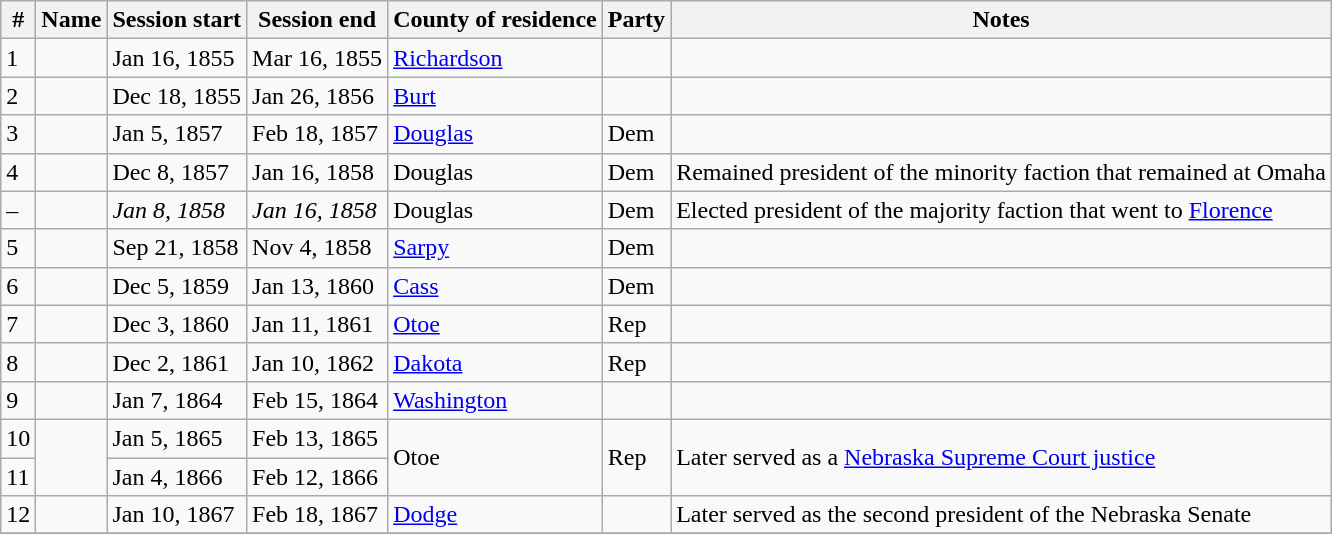<table class="wikitable sortable">
<tr>
<th>#</th>
<th>Name</th>
<th>Session start</th>
<th>Session end</th>
<th>County of residence</th>
<th>Party</th>
<th>Notes</th>
</tr>
<tr>
<td>1</td>
<td></td>
<td>Jan 16, 1855</td>
<td>Mar 16, 1855</td>
<td><a href='#'>Richardson</a></td>
<td></td>
<td></td>
</tr>
<tr>
<td>2</td>
<td></td>
<td>Dec 18, 1855</td>
<td>Jan 26, 1856</td>
<td><a href='#'>Burt</a></td>
<td></td>
<td></td>
</tr>
<tr>
<td>3</td>
<td></td>
<td>Jan 5, 1857</td>
<td>Feb 18, 1857</td>
<td><a href='#'>Douglas</a></td>
<td>Dem</td>
<td></td>
</tr>
<tr>
<td>4</td>
<td></td>
<td>Dec 8, 1857</td>
<td>Jan 16, 1858</td>
<td>Douglas</td>
<td>Dem</td>
<td>Remained president of the minority faction that remained at Omaha</td>
</tr>
<tr>
<td>–</td>
<td><em></em></td>
<td><em>Jan 8, 1858</em></td>
<td><em>Jan 16, 1858</em></td>
<td>Douglas</td>
<td>Dem</td>
<td>Elected president of the majority faction that went to <a href='#'>Florence</a></td>
</tr>
<tr>
<td>5</td>
<td></td>
<td>Sep 21, 1858</td>
<td>Nov 4, 1858</td>
<td><a href='#'>Sarpy</a></td>
<td>Dem</td>
<td></td>
</tr>
<tr>
<td>6</td>
<td></td>
<td>Dec 5, 1859</td>
<td>Jan 13, 1860</td>
<td><a href='#'>Cass</a></td>
<td>Dem</td>
<td></td>
</tr>
<tr>
<td>7</td>
<td></td>
<td>Dec 3, 1860</td>
<td>Jan 11, 1861</td>
<td><a href='#'>Otoe</a></td>
<td>Rep</td>
<td></td>
</tr>
<tr>
<td>8</td>
<td></td>
<td>Dec 2, 1861</td>
<td>Jan 10, 1862</td>
<td><a href='#'>Dakota</a></td>
<td>Rep</td>
<td></td>
</tr>
<tr>
<td>9</td>
<td></td>
<td>Jan 7, 1864</td>
<td>Feb 15, 1864</td>
<td><a href='#'>Washington</a></td>
<td></td>
<td></td>
</tr>
<tr>
<td>10</td>
<td rowspan="2"></td>
<td>Jan 5, 1865</td>
<td>Feb 13, 1865</td>
<td rowspan="2">Otoe</td>
<td rowspan="2" >Rep</td>
<td rowspan="2">Later served as a <a href='#'>Nebraska Supreme Court justice</a></td>
</tr>
<tr>
<td>11</td>
<td>Jan 4, 1866</td>
<td>Feb 12, 1866</td>
</tr>
<tr>
<td>12</td>
<td></td>
<td>Jan 10, 1867</td>
<td>Feb 18, 1867</td>
<td><a href='#'>Dodge</a></td>
<td></td>
<td>Later served as the second president of the Nebraska Senate</td>
</tr>
<tr>
</tr>
</table>
